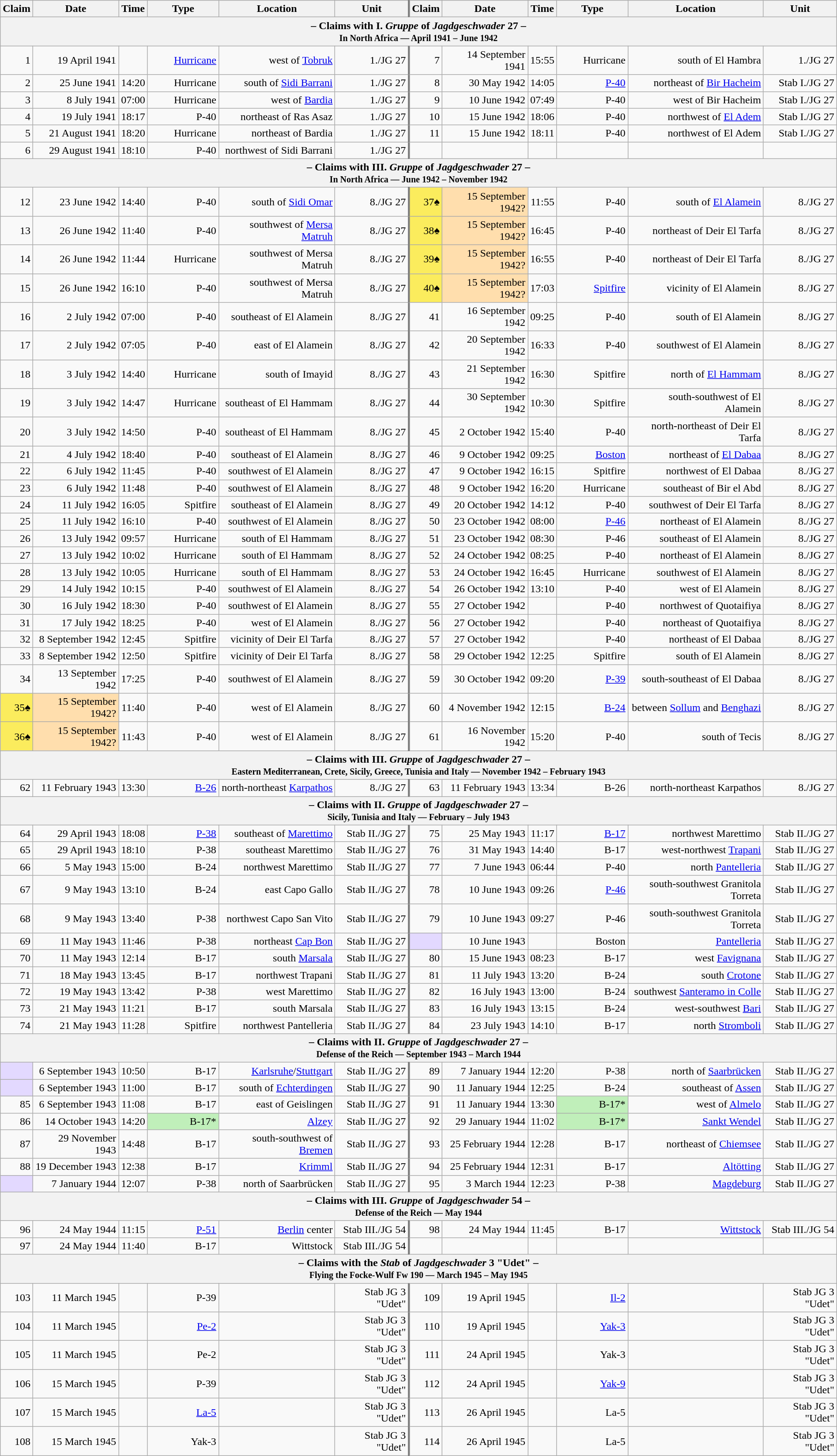<table class="wikitable plainrowheaders" style="margin-left: auto; margin-right: auto; border: none; text-align:right; width: 100%;">
<tr>
<th scope="col">Claim</th>
<th scope="col">Date</th>
<th scope="col">Time</th>
<th scope="col" width="100px">Type</th>
<th scope="col">Location</th>
<th scope="col">Unit</th>
<th scope="col" style="border-left: 3px solid grey;">Claim</th>
<th scope="col">Date</th>
<th scope="col">Time</th>
<th scope="col" width="100px">Type</th>
<th scope="col">Location</th>
<th scope="col">Unit</th>
</tr>
<tr>
<th colspan="12">– Claims with I. <em>Gruppe</em> of <em>Jagdgeschwader</em> 27 –<br><small>In North Africa — April 1941 – June 1942</small></th>
</tr>
<tr>
<td>1</td>
<td>19 April 1941</td>
<td></td>
<td><a href='#'>Hurricane</a></td>
<td>west of <a href='#'>Tobruk</a></td>
<td>1./JG 27</td>
<td style="border-left: 3px solid grey;">7</td>
<td>14 September 1941</td>
<td>15:55</td>
<td>Hurricane</td>
<td>south of El Hambra</td>
<td>1./JG 27</td>
</tr>
<tr>
<td>2</td>
<td>25 June 1941</td>
<td>14:20</td>
<td>Hurricane</td>
<td>south of <a href='#'>Sidi Barrani</a></td>
<td>1./JG 27</td>
<td style="border-left: 3px solid grey;">8</td>
<td>30 May 1942</td>
<td>14:05</td>
<td><a href='#'>P-40</a></td>
<td>northeast of <a href='#'>Bir Hacheim</a></td>
<td>Stab I./JG 27</td>
</tr>
<tr>
<td>3</td>
<td>8 July 1941</td>
<td>07:00</td>
<td>Hurricane</td>
<td>west of <a href='#'>Bardia</a></td>
<td>1./JG 27</td>
<td style="border-left: 3px solid grey;">9</td>
<td>10 June 1942</td>
<td>07:49</td>
<td>P-40</td>
<td> west of Bir Hacheim</td>
<td>Stab I./JG 27</td>
</tr>
<tr>
<td>4</td>
<td>19 July 1941</td>
<td>18:17</td>
<td>P-40</td>
<td>northeast of Ras Asaz</td>
<td>1./JG 27</td>
<td style="border-left: 3px solid grey;">10</td>
<td>15 June 1942</td>
<td>18:06</td>
<td>P-40</td>
<td>northwest of <a href='#'>El Adem</a></td>
<td>Stab I./JG 27</td>
</tr>
<tr>
<td>5</td>
<td>21 August 1941</td>
<td>18:20</td>
<td>Hurricane</td>
<td>northeast of Bardia</td>
<td>1./JG 27</td>
<td style="border-left: 3px solid grey;">11</td>
<td>15 June 1942</td>
<td>18:11</td>
<td>P-40</td>
<td>northwest of El Adem</td>
<td>Stab I./JG 27</td>
</tr>
<tr>
<td>6</td>
<td>29 August 1941</td>
<td>18:10</td>
<td>P-40</td>
<td>northwest of Sidi Barrani</td>
<td>1./JG 27</td>
<td style="border-left: 3px solid grey;"></td>
<td></td>
<td></td>
<td></td>
<td></td>
<td></td>
</tr>
<tr>
<th colspan="12">– Claims with III. <em>Gruppe</em> of <em>Jagdgeschwader</em> 27 –<br><small>In North Africa — June 1942 – November 1942</small></th>
</tr>
<tr>
<td>12</td>
<td>23 June 1942</td>
<td>14:40</td>
<td>P-40</td>
<td> south of <a href='#'>Sidi Omar</a></td>
<td>8./JG 27</td>
<td style="border-left: 3px solid grey; background:#fbec5d;">37♠</td>
<td style="background:#ffdead">15 September 1942?</td>
<td>11:55</td>
<td>P-40</td>
<td>south of <a href='#'>El Alamein</a></td>
<td>8./JG 27</td>
</tr>
<tr>
<td>13</td>
<td>26 June 1942</td>
<td>11:40</td>
<td>P-40</td>
<td>southwest of <a href='#'>Mersa Matruh</a></td>
<td>8./JG 27</td>
<td style="border-left: 3px solid grey; background:#fbec5d;">38♠</td>
<td style="background:#ffdead">15 September 1942?</td>
<td>16:45</td>
<td>P-40</td>
<td>northeast of Deir El Tarfa</td>
<td>8./JG 27</td>
</tr>
<tr>
<td>14</td>
<td>26 June 1942</td>
<td>11:44</td>
<td>Hurricane</td>
<td>southwest of Mersa Matruh</td>
<td>8./JG 27</td>
<td style="border-left: 3px solid grey; background:#fbec5d;">39♠</td>
<td style="background:#ffdead">15 September 1942?</td>
<td>16:55</td>
<td>P-40</td>
<td>northeast of Deir El Tarfa</td>
<td>8./JG 27</td>
</tr>
<tr>
<td>15</td>
<td>26 June 1942</td>
<td>16:10</td>
<td>P-40</td>
<td>southwest of Mersa Matruh</td>
<td>8./JG 27</td>
<td style="border-left: 3px solid grey; background:#fbec5d;">40♠</td>
<td style="background:#ffdead">15 September 1942?</td>
<td>17:03</td>
<td><a href='#'>Spitfire</a></td>
<td>vicinity of El Alamein</td>
<td>8./JG 27</td>
</tr>
<tr>
<td>16</td>
<td>2 July 1942</td>
<td>07:00</td>
<td>P-40</td>
<td>southeast of El Alamein</td>
<td>8./JG 27</td>
<td style="border-left: 3px solid grey;">41</td>
<td>16 September 1942</td>
<td>09:25</td>
<td>P-40</td>
<td>south of El Alamein</td>
<td>8./JG 27</td>
</tr>
<tr>
<td>17</td>
<td>2 July 1942</td>
<td>07:05</td>
<td>P-40</td>
<td>east of El Alamein</td>
<td>8./JG 27</td>
<td style="border-left: 3px solid grey;">42</td>
<td>20 September 1942</td>
<td>16:33</td>
<td>P-40</td>
<td> southwest of El Alamein</td>
<td>8./JG 27</td>
</tr>
<tr>
<td>18</td>
<td>3 July 1942</td>
<td>14:40</td>
<td>Hurricane</td>
<td>south of Imayid</td>
<td>8./JG 27</td>
<td style="border-left: 3px solid grey;">43</td>
<td>21 September 1942</td>
<td>16:30</td>
<td>Spitfire</td>
<td>north of <a href='#'>El Hammam</a></td>
<td>8./JG 27</td>
</tr>
<tr>
<td>19</td>
<td>3 July 1942</td>
<td>14:47</td>
<td>Hurricane</td>
<td>southeast of El Hammam</td>
<td>8./JG 27</td>
<td style="border-left: 3px solid grey;">44</td>
<td>30 September 1942</td>
<td>10:30</td>
<td>Spitfire</td>
<td>south-southwest of El Alamein</td>
<td>8./JG 27</td>
</tr>
<tr>
<td>20</td>
<td>3 July 1942</td>
<td>14:50</td>
<td>P-40</td>
<td>southeast of El Hammam</td>
<td>8./JG 27</td>
<td style="border-left: 3px solid grey;">45</td>
<td>2 October 1942</td>
<td>15:40</td>
<td>P-40</td>
<td>north-northeast of Deir El Tarfa</td>
<td>8./JG 27</td>
</tr>
<tr>
<td>21</td>
<td>4 July 1942</td>
<td>18:40</td>
<td>P-40</td>
<td>southeast of El Alamein</td>
<td>8./JG 27</td>
<td style="border-left: 3px solid grey;">46</td>
<td>9 October 1942</td>
<td>09:25</td>
<td><a href='#'>Boston</a></td>
<td>northeast of <a href='#'>El Dabaa</a></td>
<td>8./JG 27</td>
</tr>
<tr>
<td>22</td>
<td>6 July 1942</td>
<td>11:45</td>
<td>P-40</td>
<td> southwest of El Alamein</td>
<td>8./JG 27</td>
<td style="border-left: 3px solid grey;">47</td>
<td>9 October 1942</td>
<td>16:15</td>
<td>Spitfire</td>
<td>northwest of El Dabaa</td>
<td>8./JG 27</td>
</tr>
<tr>
<td>23</td>
<td>6 July 1942</td>
<td>11:48</td>
<td>P-40</td>
<td> southwest of El Alamein</td>
<td>8./JG 27</td>
<td style="border-left: 3px solid grey;">48</td>
<td>9 October 1942</td>
<td>16:20</td>
<td>Hurricane</td>
<td>southeast of Bir el Abd</td>
<td>8./JG 27</td>
</tr>
<tr>
<td>24</td>
<td>11 July 1942</td>
<td>16:05</td>
<td>Spitfire</td>
<td>southeast of El Alamein</td>
<td>8./JG 27</td>
<td style="border-left: 3px solid grey;">49</td>
<td>20 October 1942</td>
<td>14:12</td>
<td>P-40</td>
<td>southwest of Deir El Tarfa</td>
<td>8./JG 27</td>
</tr>
<tr>
<td>25</td>
<td>11 July 1942</td>
<td>16:10</td>
<td>P-40</td>
<td>southwest of El Alamein</td>
<td>8./JG 27</td>
<td style="border-left: 3px solid grey;">50</td>
<td>23 October 1942</td>
<td>08:00</td>
<td><a href='#'>P-46</a></td>
<td>northeast of El Alamein</td>
<td>8./JG 27</td>
</tr>
<tr>
<td>26</td>
<td>13 July 1942</td>
<td>09:57</td>
<td>Hurricane</td>
<td>south of El Hammam</td>
<td>8./JG 27</td>
<td style="border-left: 3px solid grey;">51</td>
<td>23 October 1942</td>
<td>08:30</td>
<td>P-46</td>
<td>southeast of El Alamein</td>
<td>8./JG 27</td>
</tr>
<tr>
<td>27</td>
<td>13 July 1942</td>
<td>10:02</td>
<td>Hurricane</td>
<td>south of El Hammam</td>
<td>8./JG 27</td>
<td style="border-left: 3px solid grey;">52</td>
<td>24 October 1942</td>
<td>08:25</td>
<td>P-40</td>
<td>northeast of El Alamein</td>
<td>8./JG 27</td>
</tr>
<tr>
<td>28</td>
<td>13 July 1942</td>
<td>10:05</td>
<td>Hurricane</td>
<td>south of El Hammam</td>
<td>8./JG 27</td>
<td style="border-left: 3px solid grey;">53</td>
<td>24 October 1942</td>
<td>16:45</td>
<td>Hurricane</td>
<td>southwest of El Alamein</td>
<td>8./JG 27</td>
</tr>
<tr>
<td>29</td>
<td>14 July 1942</td>
<td>10:15</td>
<td>P-40</td>
<td>southwest of El Alamein</td>
<td>8./JG 27</td>
<td style="border-left: 3px solid grey;">54</td>
<td>26 October 1942</td>
<td>13:10</td>
<td>P-40</td>
<td>west of El Alamein</td>
<td>8./JG 27</td>
</tr>
<tr>
<td>30</td>
<td>16 July 1942</td>
<td>18:30</td>
<td>P-40</td>
<td>southwest of El Alamein</td>
<td>8./JG 27</td>
<td style="border-left: 3px solid grey;">55</td>
<td>27 October 1942</td>
<td></td>
<td>P-40</td>
<td>northwest of Quotaifiya</td>
<td>8./JG 27</td>
</tr>
<tr>
<td>31</td>
<td>17 July 1942</td>
<td>18:25</td>
<td>P-40</td>
<td>west of El Alamein</td>
<td>8./JG 27</td>
<td style="border-left: 3px solid grey;">56</td>
<td>27 October 1942</td>
<td></td>
<td>P-40</td>
<td>northeast of Quotaifiya</td>
<td>8./JG 27</td>
</tr>
<tr>
<td>32</td>
<td>8 September 1942</td>
<td>12:45</td>
<td>Spitfire</td>
<td>vicinity of Deir El Tarfa</td>
<td>8./JG 27</td>
<td style="border-left: 3px solid grey;">57</td>
<td>27 October 1942</td>
<td></td>
<td>P-40</td>
<td>northeast of El Dabaa</td>
<td>8./JG 27</td>
</tr>
<tr>
<td>33</td>
<td>8 September 1942</td>
<td>12:50</td>
<td>Spitfire</td>
<td>vicinity of Deir El Tarfa</td>
<td>8./JG 27</td>
<td style="border-left: 3px solid grey;">58</td>
<td>29 October 1942</td>
<td>12:25</td>
<td>Spitfire</td>
<td>south of El Alamein</td>
<td>8./JG 27</td>
</tr>
<tr>
<td>34</td>
<td>13 September 1942</td>
<td>17:25</td>
<td>P-40</td>
<td> southwest of El Alamein</td>
<td>8./JG 27</td>
<td style="border-left: 3px solid grey;">59</td>
<td>30 October 1942</td>
<td>09:20</td>
<td><a href='#'>P-39</a></td>
<td>south-southeast of El Dabaa</td>
<td>8./JG 27</td>
</tr>
<tr>
<td style="background:#fbec5d;">35♠</td>
<td style="background:#ffdead">15 September 1942?</td>
<td>11:40</td>
<td>P-40</td>
<td>west of El Alamein</td>
<td>8./JG 27</td>
<td style="border-left: 3px solid grey;">60</td>
<td>4 November 1942</td>
<td>12:15</td>
<td><a href='#'>B-24</a></td>
<td>between <a href='#'>Sollum</a> and <a href='#'>Benghazi</a></td>
<td>8./JG 27</td>
</tr>
<tr>
<td style="background:#fbec5d;">36♠</td>
<td style="background:#ffdead">15 September 1942?</td>
<td>11:43</td>
<td>P-40</td>
<td>west of El Alamein</td>
<td>8./JG 27</td>
<td style="border-left: 3px solid grey;">61</td>
<td>16 November 1942</td>
<td>15:20</td>
<td>P-40</td>
<td>south of Tecis</td>
<td>8./JG 27</td>
</tr>
<tr>
<th colspan="12">– Claims with III. <em>Gruppe</em> of <em>Jagdgeschwader</em> 27 –<br><small>Eastern Mediterranean, Crete, Sicily, Greece, Tunisia and Italy — November 1942 – February 1943</small></th>
</tr>
<tr>
<td>62</td>
<td>11 February 1943</td>
<td>13:30</td>
<td><a href='#'>B-26</a></td>
<td>north-northeast <a href='#'>Karpathos</a></td>
<td>8./JG 27</td>
<td style="border-left: 3px solid grey;">63</td>
<td>11 February 1943</td>
<td>13:34</td>
<td>B-26</td>
<td>north-northeast Karpathos</td>
<td>8./JG 27</td>
</tr>
<tr>
<th colspan="12">– Claims with II. <em>Gruppe</em> of <em>Jagdgeschwader</em> 27 –<br><small>Sicily, Tunisia and Italy — February – July 1943</small></th>
</tr>
<tr>
<td>64</td>
<td>29 April 1943</td>
<td>18:08</td>
<td><a href='#'>P-38</a></td>
<td> southeast of <a href='#'>Marettimo</a></td>
<td>Stab II./JG 27</td>
<td style="border-left: 3px solid grey;">75</td>
<td>25 May 1943</td>
<td>11:17</td>
<td><a href='#'>B-17</a></td>
<td> northwest Marettimo</td>
<td>Stab II./JG 27</td>
</tr>
<tr>
<td>65</td>
<td>29 April 1943</td>
<td>18:10</td>
<td>P-38</td>
<td> southeast Marettimo</td>
<td>Stab II./JG 27</td>
<td style="border-left: 3px solid grey;">76</td>
<td>31 May 1943</td>
<td>14:40</td>
<td>B-17</td>
<td>west-northwest <a href='#'>Trapani</a></td>
<td>Stab II./JG 27</td>
</tr>
<tr>
<td>66</td>
<td>5 May 1943</td>
<td>15:00</td>
<td>B-24</td>
<td>northwest Marettimo</td>
<td>Stab II./JG 27</td>
<td style="border-left: 3px solid grey;">77</td>
<td>7 June 1943</td>
<td>06:44</td>
<td>P-40</td>
<td> north <a href='#'>Pantelleria</a></td>
<td>Stab II./JG 27</td>
</tr>
<tr>
<td>67</td>
<td>9 May 1943</td>
<td>13:10</td>
<td>B-24</td>
<td> east Capo Gallo</td>
<td>Stab II./JG 27</td>
<td style="border-left: 3px solid grey;">78</td>
<td>10 June 1943</td>
<td>09:26</td>
<td><a href='#'>P-46</a></td>
<td> south-southwest Granitola Torreta</td>
<td>Stab II./JG 27</td>
</tr>
<tr>
<td>68</td>
<td>9 May 1943</td>
<td>13:40</td>
<td>P-38</td>
<td> northwest Capo San Vito</td>
<td>Stab II./JG 27</td>
<td style="border-left: 3px solid grey;">79</td>
<td>10 June 1943</td>
<td>09:27</td>
<td>P-46</td>
<td> south-southwest Granitola Torreta</td>
<td>Stab II./JG 27</td>
</tr>
<tr>
<td>69</td>
<td>11 May 1943</td>
<td>11:46</td>
<td>P-38</td>
<td> northeast <a href='#'>Cap Bon</a></td>
<td>Stab II./JG 27</td>
<td style="border-left: 3px solid grey; background:#e3d9ff;"></td>
<td>10 June 1943</td>
<td></td>
<td>Boston</td>
<td><a href='#'>Pantelleria</a></td>
<td>Stab II./JG 27</td>
</tr>
<tr>
<td>70</td>
<td>11 May 1943</td>
<td>12:14</td>
<td>B-17</td>
<td> south <a href='#'>Marsala</a></td>
<td>Stab II./JG 27</td>
<td style="border-left: 3px solid grey;">80</td>
<td>15 June 1943</td>
<td>08:23</td>
<td>B-17</td>
<td> west <a href='#'>Favignana</a></td>
<td>Stab II./JG 27</td>
</tr>
<tr>
<td>71</td>
<td>18 May 1943</td>
<td>13:45</td>
<td>B-17</td>
<td> northwest Trapani</td>
<td>Stab II./JG 27</td>
<td style="border-left: 3px solid grey;">81</td>
<td>11 July 1943</td>
<td>13:20</td>
<td>B-24</td>
<td> south <a href='#'>Crotone</a></td>
<td>Stab II./JG 27</td>
</tr>
<tr>
<td>72</td>
<td>19 May 1943</td>
<td>13:42</td>
<td>P-38</td>
<td>west Marettimo</td>
<td>Stab II./JG 27</td>
<td style="border-left: 3px solid grey;">82</td>
<td>16 July 1943</td>
<td>13:00</td>
<td>B-24</td>
<td> southwest <a href='#'>Santeramo in Colle</a></td>
<td>Stab II./JG 27</td>
</tr>
<tr>
<td>73</td>
<td>21 May 1943</td>
<td>11:21</td>
<td>B-17</td>
<td> south Marsala</td>
<td>Stab II./JG 27</td>
<td style="border-left: 3px solid grey;">83</td>
<td>16 July 1943</td>
<td>13:15</td>
<td>B-24</td>
<td> west-southwest <a href='#'>Bari</a></td>
<td>Stab II./JG 27</td>
</tr>
<tr>
<td>74</td>
<td>21 May 1943</td>
<td>11:28</td>
<td>Spitfire</td>
<td> northwest Pantelleria</td>
<td>Stab II./JG 27</td>
<td style="border-left: 3px solid grey;">84</td>
<td>23 July 1943</td>
<td>14:10</td>
<td>B-17</td>
<td> north <a href='#'>Stromboli</a></td>
<td>Stab II./JG 27</td>
</tr>
<tr>
<th colspan="12">– Claims with II. <em>Gruppe</em> of <em>Jagdgeschwader</em> 27 –<br><small>Defense of the Reich — September 1943 – March 1944</small></th>
</tr>
<tr>
<td style="background:#e3d9ff;"></td>
<td>6 September 1943</td>
<td>10:50</td>
<td>B-17</td>
<td><a href='#'>Karlsruhe</a>/<a href='#'>Stuttgart</a></td>
<td>Stab II./JG 27</td>
<td style="border-left: 3px solid grey;">89</td>
<td>7 January 1944</td>
<td>12:20</td>
<td>P-38</td>
<td>north of <a href='#'>Saarbrücken</a></td>
<td>Stab II./JG 27</td>
</tr>
<tr>
<td style="background:#e3d9ff;"></td>
<td>6 September 1943</td>
<td>11:00</td>
<td>B-17</td>
<td>south of <a href='#'>Echterdingen</a></td>
<td>Stab II./JG 27</td>
<td style="border-left: 3px solid grey;">90</td>
<td>11 January 1944</td>
<td>12:25</td>
<td>B-24</td>
<td>southeast of <a href='#'>Assen</a></td>
<td>Stab II./JG 27</td>
</tr>
<tr>
<td>85</td>
<td>6 September 1943</td>
<td>11:08</td>
<td>B-17</td>
<td>east of Geislingen</td>
<td>Stab II./JG 27</td>
<td style="border-left: 3px solid grey;">91</td>
<td>11 January 1944</td>
<td>13:30</td>
<td style="background:#C0EFBA">B-17*</td>
<td>west of <a href='#'>Almelo</a></td>
<td>Stab II./JG 27</td>
</tr>
<tr>
<td>86</td>
<td>14 October 1943</td>
<td>14:20</td>
<td style="background:#C0EFBA">B-17*</td>
<td><a href='#'>Alzey</a></td>
<td>Stab II./JG 27</td>
<td style="border-left: 3px solid grey;">92</td>
<td>29 January 1944</td>
<td>11:02</td>
<td style="background:#C0EFBA">B-17*</td>
<td><a href='#'>Sankt Wendel</a></td>
<td>Stab II./JG 27</td>
</tr>
<tr>
<td>87</td>
<td>29 November 1943</td>
<td>14:48</td>
<td>B-17</td>
<td>south-southwest of <a href='#'>Bremen</a></td>
<td>Stab II./JG 27</td>
<td style="border-left: 3px solid grey;">93</td>
<td>25 February 1944</td>
<td>12:28</td>
<td>B-17</td>
<td> northeast of <a href='#'>Chiemsee</a></td>
<td>Stab II./JG 27</td>
</tr>
<tr>
<td>88</td>
<td>19 December 1943</td>
<td>12:38</td>
<td>B-17</td>
<td><a href='#'>Krimml</a></td>
<td>Stab II./JG 27</td>
<td style="border-left: 3px solid grey;">94</td>
<td>25 February 1944</td>
<td>12:31</td>
<td>B-17</td>
<td><a href='#'>Altötting</a></td>
<td>Stab II./JG 27</td>
</tr>
<tr>
<td style="background:#e3d9ff;"></td>
<td>7 January 1944</td>
<td>12:07</td>
<td>P-38</td>
<td>north of Saarbrücken</td>
<td>Stab II./JG 27</td>
<td style="border-left: 3px solid grey;">95</td>
<td>3 March 1944</td>
<td>12:23</td>
<td>P-38</td>
<td><a href='#'>Magdeburg</a></td>
<td>Stab II./JG 27</td>
</tr>
<tr>
<th colspan="12">– Claims with III. <em>Gruppe</em> of <em>Jagdgeschwader</em> 54 –<br><small>Defense of the Reich — May 1944</small></th>
</tr>
<tr>
<td>96</td>
<td>24 May 1944</td>
<td>11:15</td>
<td><a href='#'>P-51</a></td>
<td><a href='#'>Berlin</a> center</td>
<td>Stab III./JG 54</td>
<td style="border-left: 3px solid grey;">98</td>
<td>24 May 1944</td>
<td>11:45</td>
<td>B-17</td>
<td><a href='#'>Wittstock</a></td>
<td>Stab III./JG 54</td>
</tr>
<tr>
<td>97</td>
<td>24 May 1944</td>
<td>11:40</td>
<td>B-17</td>
<td>Wittstock</td>
<td>Stab III./JG 54</td>
<td style="border-left: 3px solid grey;"></td>
<td></td>
<td></td>
<td></td>
<td></td>
<td></td>
</tr>
<tr>
<th colspan="12">– Claims with the <em>Stab</em> of <em>Jagdgeschwader</em> 3 "Udet" –<br><small>Flying the Focke-Wulf Fw 190 — March 1945 – May 1945</small></th>
</tr>
<tr>
<td>103</td>
<td>11 March 1945</td>
<td></td>
<td>P-39</td>
<td></td>
<td>Stab JG 3 "Udet"</td>
<td style="border-left: 3px solid grey;">109</td>
<td>19 April 1945</td>
<td></td>
<td><a href='#'>Il-2</a></td>
<td></td>
<td>Stab JG 3 "Udet"</td>
</tr>
<tr>
<td>104</td>
<td>11 March 1945</td>
<td></td>
<td><a href='#'>Pe-2</a></td>
<td></td>
<td>Stab JG 3 "Udet"</td>
<td style="border-left: 3px solid grey;">110</td>
<td>19 April 1945</td>
<td></td>
<td><a href='#'>Yak-3</a></td>
<td></td>
<td>Stab JG 3 "Udet"</td>
</tr>
<tr>
<td>105</td>
<td>11 March 1945</td>
<td></td>
<td>Pe-2</td>
<td></td>
<td>Stab JG 3 "Udet"</td>
<td style="border-left: 3px solid grey;">111</td>
<td>24 April 1945</td>
<td></td>
<td>Yak-3</td>
<td></td>
<td>Stab JG 3 "Udet"</td>
</tr>
<tr>
<td>106</td>
<td>15 March 1945</td>
<td></td>
<td>P-39</td>
<td></td>
<td>Stab JG 3 "Udet"</td>
<td style="border-left: 3px solid grey;">112</td>
<td>24 April 1945</td>
<td></td>
<td><a href='#'>Yak-9</a></td>
<td></td>
<td>Stab JG 3 "Udet"</td>
</tr>
<tr>
<td>107</td>
<td>15 March 1945</td>
<td></td>
<td><a href='#'>La-5</a></td>
<td></td>
<td>Stab JG 3 "Udet"</td>
<td style="border-left: 3px solid grey;">113</td>
<td>26 April 1945</td>
<td></td>
<td>La-5</td>
<td></td>
<td>Stab JG 3 "Udet"</td>
</tr>
<tr>
<td>108</td>
<td>15 March 1945</td>
<td></td>
<td>Yak-3</td>
<td></td>
<td>Stab JG 3 "Udet"</td>
<td style="border-left: 3px solid grey;">114</td>
<td>26 April 1945</td>
<td></td>
<td>La-5</td>
<td></td>
<td>Stab JG 3 "Udet"</td>
</tr>
</table>
